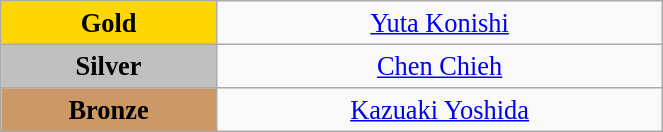<table class="wikitable" style=" text-align:center; font-size:110%;" width="35%">
<tr>
<td bgcolor="gold"><strong>Gold</strong></td>
<td><a href='#'>Yuta Konishi</a><br></td>
</tr>
<tr>
<td bgcolor="silver"><strong>Silver</strong></td>
<td><a href='#'>Chen Chieh</a><br></td>
</tr>
<tr>
<td bgcolor="CC9966"><strong>Bronze</strong></td>
<td><a href='#'>Kazuaki Yoshida</a><br></td>
</tr>
</table>
